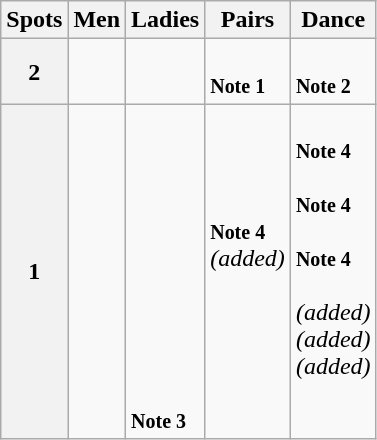<table class="wikitable">
<tr>
<th>Spots</th>
<th>Men</th>
<th>Ladies</th>
<th>Pairs</th>
<th>Dance</th>
</tr>
<tr>
<th>2</th>
<td valign="top"> <br> </td>
<td valign="top"> <br> </td>
<td valign="top"> <br>  <small><strong>Note 1</strong></small> <br> </td>
<td valign="top"> <br>  <small><strong>Note 2</strong></small> <br> </td>
</tr>
<tr>
<th>1</th>
<td valign="top"> <br>  <br>  <br>  <br>  <br>  <br>  <br>  <br>  <br>  <br>  <br> </td>
<td valign="top"> <br>  <br>  <br>  <br>  <br>  <br>  <br>  <br>  <br>  <br>  <br>  <small><strong>Note 3</strong></small></td>
<td valign="top"> <br>  <br>  <br>  <br> <s> </s> <small><strong>Note 4</strong></small> <br> <em></em> <em>(added)</em></td>
<td valign="top"> <br> <s></s> <small><strong>Note 4</strong></small> <br>  <br> <s></s> <small><strong>Note 4</strong></small> <br>  <br> <s> </s> <small><strong>Note 4</strong></small> <br>  <br> <em></em> <em>(added)</em> <br> <em></em> <em>(added)</em> <br> <em></em> <em>(added)</em></td>
</tr>
</table>
